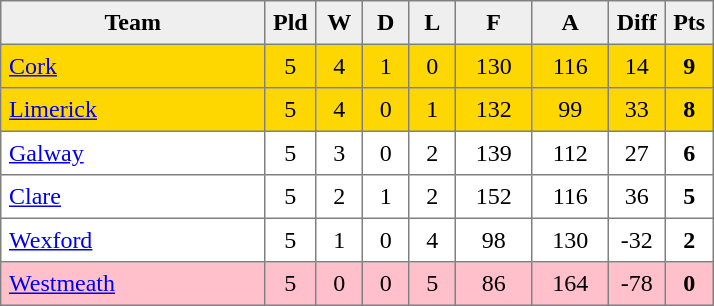<table style=border-collapse:collapse border=1 cellspacing=0 cellpadding=5>
<tr align=center bgcolor=#efefef>
<th width=165>Team</th>
<th width=20>Pld</th>
<th width=20>W</th>
<th width=20>D</th>
<th width=20>L</th>
<th width=40>F</th>
<th width=40>A</th>
<th width=20>Diff</th>
<th width=20>Pts</th>
</tr>
<tr align=center style="background:gold;">
<td style="text-align:left;"> <a href='#'>Cork</a></td>
<td>5</td>
<td>4</td>
<td>1</td>
<td>0</td>
<td>130</td>
<td>116</td>
<td>14</td>
<td><strong>9</strong></td>
</tr>
<tr align=center style="background:gold;">
<td style="text-align:left;">     <a href='#'>Limerick</a></td>
<td>5</td>
<td>4</td>
<td>0</td>
<td>1</td>
<td>132</td>
<td>99</td>
<td>33</td>
<td><strong>8</strong></td>
</tr>
<tr align=center>
<td style="text-align:left;"> <a href='#'>Galway</a></td>
<td>5</td>
<td>3</td>
<td>0</td>
<td>2</td>
<td>139</td>
<td>112</td>
<td>27</td>
<td><strong>6</strong></td>
</tr>
<tr align=center>
<td style="text-align:left;"> <a href='#'>Clare</a></td>
<td>5</td>
<td>2</td>
<td>1</td>
<td>2</td>
<td>152</td>
<td>116</td>
<td>36</td>
<td><strong>5</strong></td>
</tr>
<tr align=center>
<td style="text-align:left;"> <a href='#'>Wexford</a></td>
<td>5</td>
<td>1</td>
<td>0</td>
<td>4</td>
<td>98</td>
<td>130</td>
<td>-32</td>
<td><strong>2</strong></td>
</tr>
<tr align=center style="background:#FFC0CB;">
<td style="text-align:left;"> <a href='#'>Westmeath</a></td>
<td>5</td>
<td>0</td>
<td>0</td>
<td>5</td>
<td>86</td>
<td>164</td>
<td>-78</td>
<td><strong>0</strong></td>
</tr>
</table>
